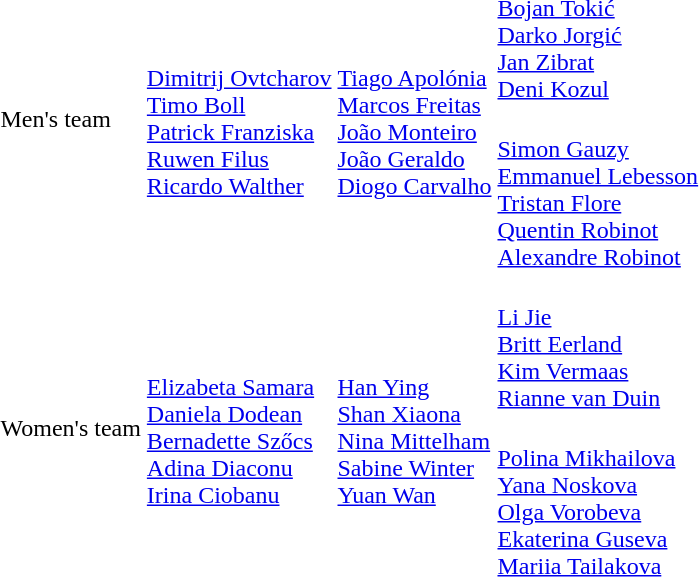<table>
<tr>
<td rowspan=2>Men's team <br></td>
<td rowspan=2><br><a href='#'>Dimitrij Ovtcharov</a><br><a href='#'>Timo Boll</a><br><a href='#'>Patrick Franziska</a><br><a href='#'>Ruwen Filus</a><br><a href='#'>Ricardo Walther</a></td>
<td rowspan=2><br><a href='#'>Tiago Apolónia</a><br><a href='#'>Marcos Freitas</a><br><a href='#'>João Monteiro</a><br><a href='#'>João Geraldo</a><br><a href='#'>Diogo Carvalho</a></td>
<td><br><a href='#'>Bojan Tokić</a><br><a href='#'>Darko Jorgić</a><br><a href='#'>Jan Zibrat</a><br><a href='#'>Deni Kozul</a></td>
</tr>
<tr>
<td><br><a href='#'>Simon Gauzy</a><br><a href='#'>Emmanuel Lebesson</a><br><a href='#'>Tristan Flore</a><br><a href='#'>Quentin Robinot</a><br><a href='#'>Alexandre Robinot</a></td>
</tr>
<tr>
<td rowspan=2>Women's team <br></td>
<td rowspan=2><br><a href='#'>Elizabeta Samara</a><br><a href='#'>Daniela Dodean</a><br><a href='#'>Bernadette Szőcs</a><br><a href='#'>Adina Diaconu</a><br><a href='#'>Irina Ciobanu</a></td>
<td rowspan=2><br><a href='#'>Han Ying</a><br><a href='#'>Shan Xiaona</a><br><a href='#'>Nina Mittelham</a><br><a href='#'>Sabine Winter</a><br><a href='#'>Yuan Wan</a></td>
<td><br><a href='#'>Li Jie</a><br><a href='#'>Britt Eerland</a><br><a href='#'>Kim Vermaas</a><br><a href='#'>Rianne van Duin</a></td>
</tr>
<tr>
<td><br><a href='#'>Polina Mikhailova</a><br><a href='#'>Yana Noskova</a><br><a href='#'>Olga Vorobeva</a><br><a href='#'>Ekaterina Guseva</a><br><a href='#'>Mariia Tailakova</a></td>
</tr>
</table>
